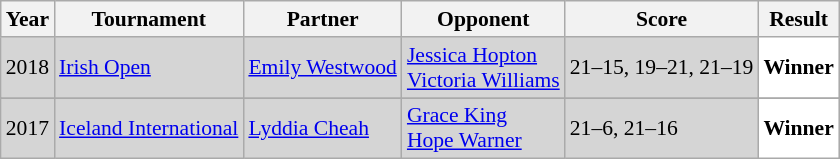<table class="sortable wikitable" style="font-size: 90%;">
<tr>
<th>Year</th>
<th>Tournament</th>
<th>Partner</th>
<th>Opponent</th>
<th>Score</th>
<th>Result</th>
</tr>
<tr style="background:#D5D5D5">
<td align="center">2018</td>
<td align="left"><a href='#'>Irish Open</a></td>
<td align="left"> <a href='#'>Emily Westwood</a></td>
<td align="left"> <a href='#'>Jessica Hopton</a> <br>  <a href='#'>Victoria Williams</a></td>
<td align="left">21–15, 19–21, 21–19</td>
<td style="text-align:left; background:white"> <strong>Winner</strong></td>
</tr>
<tr>
</tr>
<tr style="background:#D5D5D5">
<td align="center">2017</td>
<td align="left"><a href='#'>Iceland International</a></td>
<td align="left"> <a href='#'>Lyddia Cheah</a></td>
<td align="left"> <a href='#'>Grace King</a> <br>  <a href='#'>Hope Warner</a></td>
<td align="left">21–6, 21–16</td>
<td style="text-align:left; background:white"> <strong>Winner</strong></td>
</tr>
</table>
